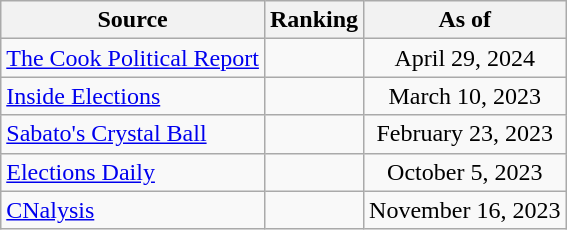<table class="wikitable" style="text-align:center">
<tr>
<th>Source</th>
<th>Ranking</th>
<th>As of</th>
</tr>
<tr>
<td align=left><a href='#'>The Cook Political Report</a></td>
<td></td>
<td>April 29, 2024</td>
</tr>
<tr>
<td align=left><a href='#'>Inside Elections</a></td>
<td></td>
<td>March 10, 2023</td>
</tr>
<tr>
<td align=left><a href='#'>Sabato's Crystal Ball</a></td>
<td></td>
<td>February 23, 2023</td>
</tr>
<tr>
<td align=left><a href='#'>Elections Daily</a></td>
<td></td>
<td>October 5, 2023</td>
</tr>
<tr>
<td align=left><a href='#'>CNalysis</a></td>
<td></td>
<td>November 16, 2023</td>
</tr>
</table>
